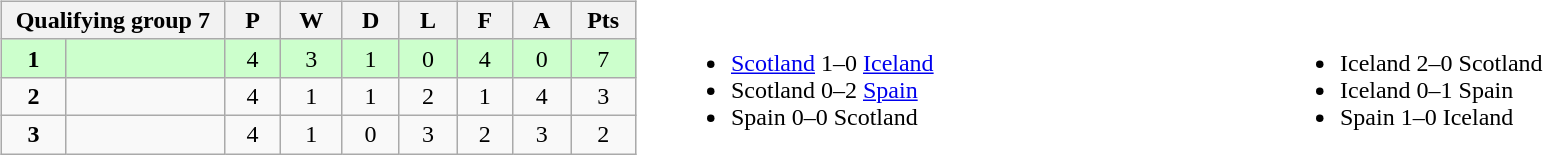<table width=100%>
<tr>
<td valign="top" width="440"><br><table class="wikitable">
<tr>
<th colspan="2">Qualifying group 7</th>
<th rowspan="1">P</th>
<th rowspan="1">W</th>
<th colspan="1">D</th>
<th colspan="1">L</th>
<th colspan="1">F</th>
<th colspan="1">A</th>
<th colspan="1">Pts</th>
</tr>
<tr style="background:#ccffcc;">
<td align=center width="50"><strong>1</strong></td>
<td width="150"><strong></strong></td>
<td align=center width="50">4</td>
<td align=center width="50">3</td>
<td align=center width="50">1</td>
<td align=center width="50">0</td>
<td align=center width="50">4</td>
<td align=center width="50">0</td>
<td align=center width="50">7</td>
</tr>
<tr>
<td align=center><strong>2</strong></td>
<td></td>
<td align=center>4</td>
<td align=center>1</td>
<td align=center>1</td>
<td align=center>2</td>
<td align=center>1</td>
<td align=center>4</td>
<td align=center>3</td>
</tr>
<tr>
<td align=center><strong>3</strong></td>
<td></td>
<td align=center>4</td>
<td align=center>1</td>
<td align=center>0</td>
<td align=center>3</td>
<td align=center>2</td>
<td align=center>3</td>
<td align=center>2</td>
</tr>
</table>
</td>
<td valign="middle" align="center"><br><table width=100%>
<tr>
<td valign="middle" align=left width=50%><br><ul><li><a href='#'>Scotland</a> 1–0 <a href='#'>Iceland</a></li><li>Scotland 0–2 <a href='#'>Spain</a></li><li>Spain 0–0 Scotland</li></ul></td>
<td valign="middle" align=left width=50%><br><ul><li>Iceland 2–0 Scotland</li><li>Iceland 0–1 Spain</li><li>Spain 1–0 Iceland</li></ul></td>
</tr>
</table>
</td>
</tr>
</table>
